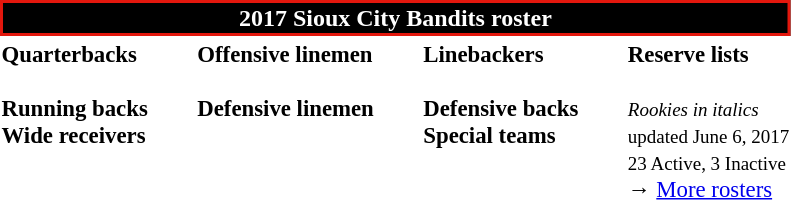<table class="toccolours" style="text-align: left;">
<tr>
<th colspan=7 style="background:#000000; border: 2px solid #E3170D; color:white; text-align:center;"><strong>2017 Sioux City Bandits roster</strong></th>
</tr>
<tr>
<td style="font-size: 95%;vertical-align:top;"><strong>Quarterbacks</strong><br><br><strong>Running backs</strong>


<br><strong>Wide receivers</strong>



</td>
<td style="width: 25px;"></td>
<td style="font-size: 95%;vertical-align:top;"><strong>Offensive linemen</strong><br>

<br><strong>Defensive linemen</strong>



</td>
<td style="width: 25px;"></td>
<td style="font-size: 95%;vertical-align:top;"><strong>Linebackers</strong><br>
<br><strong>Defensive backs</strong>





<br><strong>Special teams</strong>
</td>
<td style="width: 25px;"></td>
<td style="font-size: 95%;vertical-align:top;"><strong>Reserve lists</strong><br>

<br><small><em>Rookies in italics</em><br> updated June 6, 2017</small><br>
<small>23 Active, 3 Inactive</small><br>→ <a href='#'>More rosters</a></td>
</tr>
<tr>
</tr>
</table>
